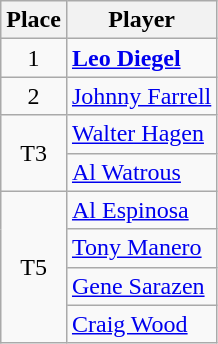<table class=wikitable>
<tr>
<th>Place</th>
<th>Player</th>
</tr>
<tr>
<td align=center>1</td>
<td> <strong><a href='#'>Leo Diegel</a></strong> </td>
</tr>
<tr>
<td align=center>2</td>
<td> <a href='#'>Johnny Farrell</a> </td>
</tr>
<tr>
<td align=center rowspan=2>T3</td>
<td> <a href='#'>Walter Hagen</a> </td>
</tr>
<tr>
<td> <a href='#'>Al Watrous</a></td>
</tr>
<tr>
<td align=center rowspan=4>T5</td>
<td> <a href='#'>Al Espinosa</a>  </td>
</tr>
<tr>
<td> <a href='#'>Tony Manero</a></td>
</tr>
<tr>
<td> <a href='#'>Gene Sarazen</a></td>
</tr>
<tr>
<td> <a href='#'>Craig Wood</a></td>
</tr>
</table>
